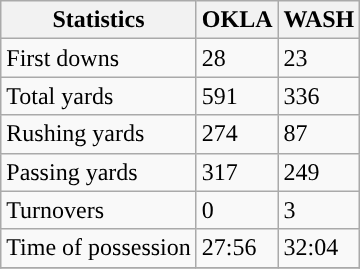<table class="wikitable" style="float: left;">
<tr>
<th>Statistics</th>
<th>OKLA</th>
<th>WASH</th>
</tr>
<tr>
<td>First downs</td>
<td>28</td>
<td>23</td>
</tr>
<tr>
<td>Total yards</td>
<td>591</td>
<td>336</td>
</tr>
<tr>
<td>Rushing yards</td>
<td>274</td>
<td>87</td>
</tr>
<tr>
<td>Passing yards</td>
<td>317</td>
<td>249</td>
</tr>
<tr>
<td>Turnovers</td>
<td>0</td>
<td>3</td>
</tr>
<tr>
<td>Time of possession</td>
<td>27:56</td>
<td>32:04</td>
</tr>
<tr>
</tr>
</table>
